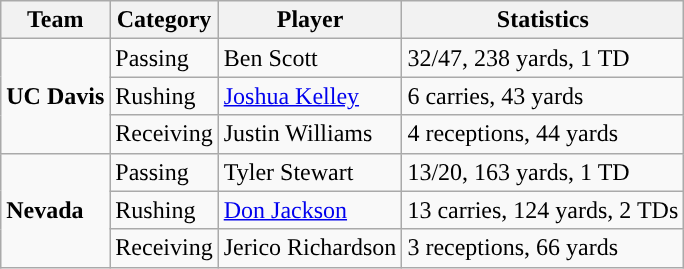<table class="wikitable" style="float: left;">
<tr>
<th>Team</th>
<th>Category</th>
<th>Player</th>
<th>Statistics</th>
</tr>
<tr>
<td rowspan=3><strong>UC Davis</strong></td>
<td>Passing</td>
<td>Ben Scott</td>
<td>32/47, 238 yards, 1 TD</td>
</tr>
<tr>
<td>Rushing</td>
<td><a href='#'>Joshua Kelley</a></td>
<td>6 carries, 43 yards</td>
</tr>
<tr>
<td>Receiving</td>
<td>Justin Williams</td>
<td>4 receptions, 44 yards</td>
</tr>
<tr>
<td rowspan=3><strong>Nevada</strong></td>
<td>Passing</td>
<td>Tyler Stewart</td>
<td>13/20, 163 yards, 1 TD</td>
</tr>
<tr>
<td>Rushing</td>
<td><a href='#'>Don Jackson</a></td>
<td>13 carries, 124 yards, 2 TDs</td>
</tr>
<tr>
<td>Receiving</td>
<td>Jerico Richardson</td>
<td>3 receptions, 66 yards</td>
</tr>
</table>
